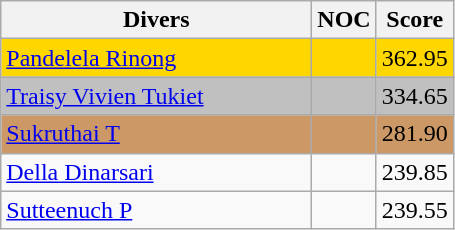<table class=wikitable style="text-align:Left">
<tr>
<th width=200>Divers</th>
<th width=10>NOC</th>
<th width=20>Score</th>
</tr>
<tr bgcolor=gold>
<td><a href='#'>Pandelela Rinong</a></td>
<td></td>
<td>362.95</td>
</tr>
<tr bgcolor=silver>
<td><a href='#'>Traisy Vivien Tukiet</a></td>
<td></td>
<td>334.65</td>
</tr>
<tr bgcolor=CC9966>
<td><a href='#'>Sukruthai T</a></td>
<td></td>
<td>281.90</td>
</tr>
<tr>
<td><a href='#'>Della Dinarsari</a></td>
<td></td>
<td>239.85</td>
</tr>
<tr>
<td><a href='#'>Sutteenuch P</a></td>
<td></td>
<td>239.55</td>
</tr>
</table>
